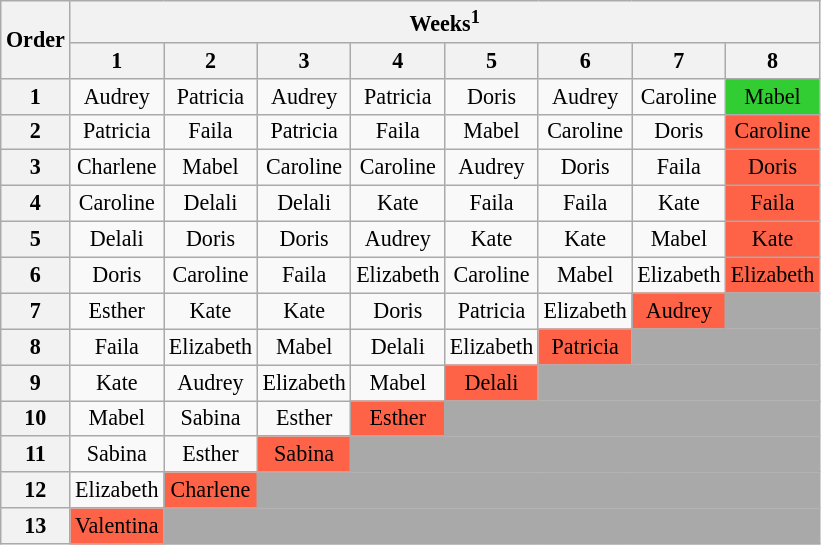<table class="wikitable" style="text-align:center; font-size:92%">
<tr>
<th rowspan=2>Order</th>
<th colspan=12>Weeks<sup>1</sup></th>
</tr>
<tr>
<th>1</th>
<th>2</th>
<th>3</th>
<th>4</th>
<th>5</th>
<th>6</th>
<th>7</th>
<th>8</th>
</tr>
<tr>
<th>1</th>
<td>Audrey</td>
<td>Patricia</td>
<td>Audrey</td>
<td>Patricia</td>
<td>Doris</td>
<td>Audrey</td>
<td>Caroline</td>
<td bgcolor="limegreen">Mabel</td>
</tr>
<tr>
<th>2</th>
<td>Patricia</td>
<td>Faila</td>
<td>Patricia</td>
<td>Faila</td>
<td>Mabel</td>
<td>Caroline</td>
<td>Doris</td>
<td bgcolor="tomato">Caroline</td>
</tr>
<tr>
<th>3</th>
<td>Charlene</td>
<td>Mabel</td>
<td>Caroline</td>
<td>Caroline</td>
<td>Audrey</td>
<td>Doris</td>
<td>Faila</td>
<td bgcolor="tomato">Doris</td>
</tr>
<tr>
<th>4</th>
<td>Caroline</td>
<td>Delali</td>
<td>Delali</td>
<td>Kate</td>
<td>Faila</td>
<td>Faila</td>
<td>Kate</td>
<td bgcolor="tomato">Faila</td>
</tr>
<tr>
<th>5</th>
<td>Delali</td>
<td>Doris</td>
<td>Doris</td>
<td>Audrey</td>
<td>Kate</td>
<td>Kate</td>
<td>Mabel</td>
<td bgcolor="tomato">Kate</td>
</tr>
<tr>
<th>6</th>
<td>Doris</td>
<td>Caroline</td>
<td>Faila</td>
<td>Elizabeth</td>
<td>Caroline</td>
<td>Mabel</td>
<td>Elizabeth</td>
<td bgcolor="tomato">Elizabeth</td>
</tr>
<tr>
<th>7</th>
<td>Esther</td>
<td>Kate</td>
<td>Kate</td>
<td>Doris</td>
<td>Patricia</td>
<td>Elizabeth</td>
<td bgcolor="tomato">Audrey</td>
<td bgcolor="A9A9A9" colspan=7></td>
</tr>
<tr>
<th>8</th>
<td>Faila</td>
<td>Elizabeth</td>
<td>Mabel</td>
<td>Delali</td>
<td>Elizabeth</td>
<td bgcolor="tomato">Patricia</td>
<td bgcolor="A9A9A9" colspan=7></td>
</tr>
<tr>
<th>9</th>
<td>Kate</td>
<td>Audrey</td>
<td>Elizabeth</td>
<td>Mabel</td>
<td bgcolor="tomato">Delali</td>
<td bgcolor="A9A9A9" colspan=3></td>
</tr>
<tr>
<th>10</th>
<td>Mabel</td>
<td>Sabina</td>
<td>Esther</td>
<td bgcolor="tomato">Esther</td>
<td bgcolor="A9A9A9" colspan=4></td>
</tr>
<tr>
<th>11</th>
<td>Sabina</td>
<td>Esther</td>
<td bgcolor="tomato">Sabina</td>
<td bgcolor="A9A9A9" colspan=5></td>
</tr>
<tr>
<th>12</th>
<td>Elizabeth</td>
<td bgcolor="tomato">Charlene</td>
<td bgcolor="A9A9A9" colspan=6></td>
</tr>
<tr>
<th>13</th>
<td bgcolor="tomato">Valentina</td>
<td bgcolor="A9A9A9" colspan=7></td>
</tr>
</table>
